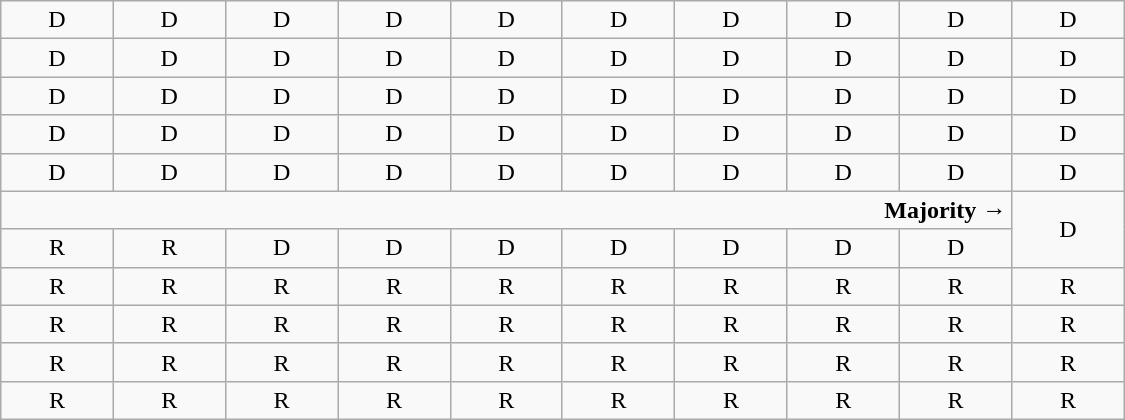<table class="wikitable" style="text-align:center" width=750px>
<tr>
<td>D</td>
<td>D</td>
<td>D</td>
<td>D</td>
<td>D</td>
<td>D</td>
<td>D</td>
<td>D</td>
<td>D</td>
<td>D</td>
</tr>
<tr>
<td width=10%  >D</td>
<td width=10%  >D</td>
<td width=10%  >D</td>
<td width=10%  >D</td>
<td width=10%  >D</td>
<td width=10%  >D</td>
<td width=10%  >D</td>
<td width=10%  >D</td>
<td width=10%  >D</td>
<td width=10%  >D</td>
</tr>
<tr>
<td>D</td>
<td>D</td>
<td>D</td>
<td>D</td>
<td>D</td>
<td>D</td>
<td>D</td>
<td>D</td>
<td>D</td>
<td>D</td>
</tr>
<tr>
<td>D</td>
<td>D</td>
<td>D</td>
<td>D</td>
<td>D</td>
<td>D</td>
<td>D</td>
<td>D</td>
<td>D</td>
<td>D</td>
</tr>
<tr>
<td>D<br></td>
<td>D<br></td>
<td>D<br></td>
<td>D<br></td>
<td>D<br></td>
<td>D<br></td>
<td>D<br></td>
<td>D<br></td>
<td>D<br></td>
<td>D<br></td>
</tr>
<tr>
<td colspan=9 align=right><strong>Majority →</strong></td>
<td rowspan=2 >D<br></td>
</tr>
<tr>
<td>R<br></td>
<td>R<br></td>
<td>D<br></td>
<td>D<br></td>
<td>D<br></td>
<td>D<br></td>
<td>D<br></td>
<td>D<br></td>
<td>D<br></td>
</tr>
<tr>
<td>R<br></td>
<td>R<br></td>
<td>R<br></td>
<td>R<br></td>
<td>R<br></td>
<td>R<br></td>
<td>R<br></td>
<td>R<br></td>
<td>R<br></td>
<td>R<br></td>
</tr>
<tr>
<td>R</td>
<td>R</td>
<td>R</td>
<td>R</td>
<td>R</td>
<td>R</td>
<td>R<br></td>
<td>R<br></td>
<td>R<br></td>
<td>R<br></td>
</tr>
<tr>
<td>R</td>
<td>R</td>
<td>R</td>
<td>R</td>
<td>R</td>
<td>R</td>
<td>R</td>
<td>R</td>
<td>R</td>
<td>R</td>
</tr>
<tr>
<td>R</td>
<td>R</td>
<td>R</td>
<td>R</td>
<td>R</td>
<td>R</td>
<td>R</td>
<td>R</td>
<td>R</td>
<td>R</td>
</tr>
</table>
